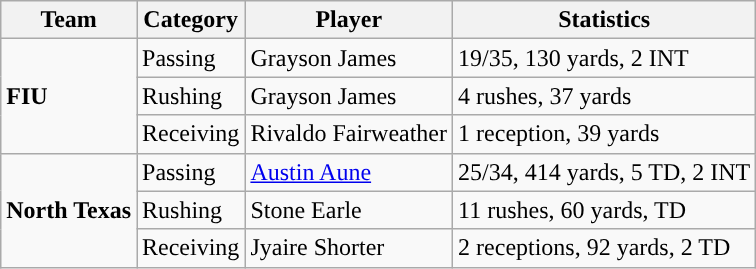<table class="wikitable" style="float: left;">
<tr>
<th>Team</th>
<th>Category</th>
<th>Player</th>
<th>Statistics</th>
</tr>
<tr>
<td rowspan=3><strong>FIU</strong></td>
<td>Passing</td>
<td>Grayson James</td>
<td>19/35, 130 yards, 2 INT</td>
</tr>
<tr>
<td>Rushing</td>
<td>Grayson James</td>
<td>4 rushes, 37 yards</td>
</tr>
<tr>
<td>Receiving</td>
<td>Rivaldo Fairweather</td>
<td>1 reception, 39 yards</td>
</tr>
<tr>
<td rowspan=3><strong>North Texas</strong></td>
<td>Passing</td>
<td><a href='#'>Austin Aune</a></td>
<td>25/34, 414 yards, 5 TD, 2 INT</td>
</tr>
<tr>
<td>Rushing</td>
<td>Stone Earle</td>
<td>11 rushes, 60 yards, TD</td>
</tr>
<tr>
<td>Receiving</td>
<td>Jyaire Shorter</td>
<td>2 receptions, 92 yards, 2 TD</td>
</tr>
</table>
